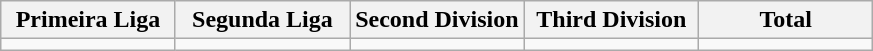<table class="wikitable">
<tr>
<th width="20%">Primeira Liga</th>
<th width="20%">Segunda Liga</th>
<th width="20%">Second Division</th>
<th width="20%">Third Division</th>
<th width="20%">Total</th>
</tr>
<tr>
<td></td>
<td></td>
<td></td>
<td></td>
<td></td>
</tr>
</table>
